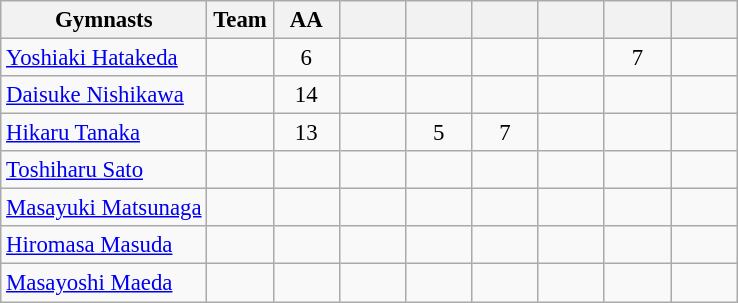<table class="wikitable sortable collapsible autocollapse plainrowheaders" style="text-align:center; font-size:95%;">
<tr>
<th width=28% class=unsortable>Gymnasts</th>
<th width=9% class=unsortable>Team</th>
<th width=9% class=unsortable>AA</th>
<th width=9% class=unsortable></th>
<th width=9% class=unsortable></th>
<th width=9% class=unsortable></th>
<th width=9% class=unsortable></th>
<th width=9% class=unsortable></th>
<th width=9% class=unsortable></th>
</tr>
<tr>
<td align=left><a href='#'>Yoshiaki Hatakeda</a></td>
<td></td>
<td>6</td>
<td></td>
<td></td>
<td></td>
<td></td>
<td>7</td>
<td></td>
</tr>
<tr>
<td align=left><a href='#'>Daisuke Nishikawa</a></td>
<td></td>
<td>14</td>
<td></td>
<td></td>
<td></td>
<td></td>
<td></td>
<td></td>
</tr>
<tr>
<td align=left><a href='#'>Hikaru Tanaka</a></td>
<td></td>
<td>13</td>
<td></td>
<td>5</td>
<td>7</td>
<td></td>
<td></td>
<td></td>
</tr>
<tr>
<td align=left><a href='#'>Toshiharu Sato</a></td>
<td></td>
<td></td>
<td></td>
<td></td>
<td></td>
<td></td>
<td></td>
<td></td>
</tr>
<tr>
<td align=left><a href='#'>Masayuki Matsunaga</a></td>
<td></td>
<td></td>
<td></td>
<td></td>
<td></td>
<td></td>
<td></td>
<td></td>
</tr>
<tr>
<td align=left><a href='#'>Hiromasa Masuda</a></td>
<td></td>
<td></td>
<td></td>
<td></td>
<td></td>
<td></td>
<td></td>
<td></td>
</tr>
<tr>
<td align=left><a href='#'>Masayoshi Maeda</a></td>
<td></td>
<td></td>
<td></td>
<td></td>
<td></td>
<td></td>
<td></td>
<td></td>
</tr>
</table>
